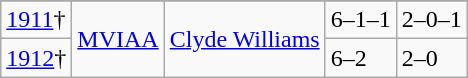<table class="wikitable">
<tr>
</tr>
<tr>
<td><a href='#'>1911</a>†</td>
<td rowspan="2"><a href='#'>MVIAA</a></td>
<td rowspan="2"><a href='#'>Clyde Williams</a></td>
<td>6–1–1</td>
<td>2–0–1</td>
</tr>
<tr>
<td><a href='#'>1912</a>†</td>
<td>6–2</td>
<td>2–0</td>
</tr>
</table>
